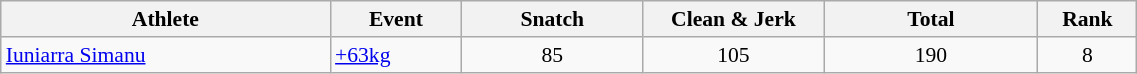<table class="wikitable" width="60%" style="text-align:center; font-size:90%">
<tr>
<th width="20%">Athlete</th>
<th width="8%">Event</th>
<th width="11%">Snatch</th>
<th width="11%">Clean & Jerk</th>
<th width="13%">Total</th>
<th width="6%">Rank</th>
</tr>
<tr>
<td align="left"><a href='#'>Iuniarra Simanu</a></td>
<td align="left"><a href='#'>+63kg</a></td>
<td align=center>85</td>
<td align=center>105</td>
<td align=center>190</td>
<td align=center>8</td>
</tr>
</table>
